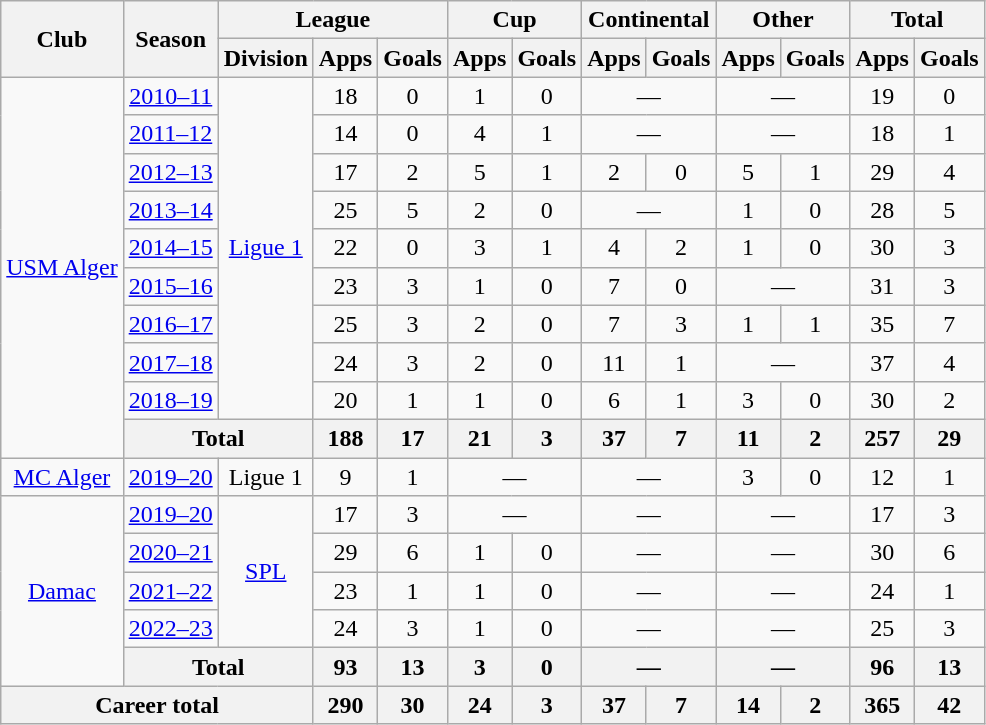<table class="wikitable" style="text-align:center">
<tr>
<th rowspan="2">Club</th>
<th rowspan="2">Season</th>
<th colspan="3">League</th>
<th colspan="2">Cup</th>
<th colspan="2">Continental</th>
<th colspan="2">Other</th>
<th colspan="2">Total</th>
</tr>
<tr>
<th>Division</th>
<th>Apps</th>
<th>Goals</th>
<th>Apps</th>
<th>Goals</th>
<th>Apps</th>
<th>Goals</th>
<th>Apps</th>
<th>Goals</th>
<th>Apps</th>
<th>Goals</th>
</tr>
<tr>
<td rowspan="10"><a href='#'>USM Alger</a></td>
<td><a href='#'>2010–11</a></td>
<td rowspan="9"><a href='#'>Ligue 1</a></td>
<td>18</td>
<td>0</td>
<td>1</td>
<td>0</td>
<td colspan="2">—</td>
<td colspan="2">—</td>
<td>19</td>
<td>0</td>
</tr>
<tr>
<td><a href='#'>2011–12</a></td>
<td>14</td>
<td>0</td>
<td>4</td>
<td>1</td>
<td colspan="2">—</td>
<td colspan="2">—</td>
<td>18</td>
<td>1</td>
</tr>
<tr>
<td><a href='#'>2012–13</a></td>
<td>17</td>
<td>2</td>
<td>5</td>
<td>1</td>
<td>2</td>
<td>0</td>
<td>5</td>
<td>1</td>
<td>29</td>
<td>4</td>
</tr>
<tr>
<td><a href='#'>2013–14</a></td>
<td>25</td>
<td>5</td>
<td>2</td>
<td>0</td>
<td colspan="2">—</td>
<td>1</td>
<td>0</td>
<td>28</td>
<td>5</td>
</tr>
<tr>
<td><a href='#'>2014–15</a></td>
<td>22</td>
<td>0</td>
<td>3</td>
<td>1</td>
<td>4</td>
<td>2</td>
<td>1</td>
<td>0</td>
<td>30</td>
<td>3</td>
</tr>
<tr>
<td><a href='#'>2015–16</a></td>
<td>23</td>
<td>3</td>
<td>1</td>
<td>0</td>
<td>7</td>
<td>0</td>
<td colspan="2">—</td>
<td>31</td>
<td>3</td>
</tr>
<tr>
<td><a href='#'>2016–17</a></td>
<td>25</td>
<td>3</td>
<td>2</td>
<td>0</td>
<td>7</td>
<td>3</td>
<td>1</td>
<td>1</td>
<td>35</td>
<td>7</td>
</tr>
<tr>
<td><a href='#'>2017–18</a></td>
<td>24</td>
<td>3</td>
<td>2</td>
<td>0</td>
<td>11</td>
<td>1</td>
<td colspan="2">—</td>
<td>37</td>
<td>4</td>
</tr>
<tr>
<td><a href='#'>2018–19</a></td>
<td>20</td>
<td>1</td>
<td>1</td>
<td>0</td>
<td>6</td>
<td>1</td>
<td>3</td>
<td>0</td>
<td>30</td>
<td>2</td>
</tr>
<tr>
<th colspan="2">Total</th>
<th>188</th>
<th>17</th>
<th>21</th>
<th>3</th>
<th>37</th>
<th>7</th>
<th>11</th>
<th>2</th>
<th>257</th>
<th>29</th>
</tr>
<tr>
<td><a href='#'>MC Alger</a></td>
<td><a href='#'>2019–20</a></td>
<td>Ligue 1</td>
<td>9</td>
<td>1</td>
<td colspan="2">—</td>
<td colspan="2">—</td>
<td>3</td>
<td>0</td>
<td>12</td>
<td>1</td>
</tr>
<tr>
<td rowspan="5"><a href='#'>Damac</a></td>
<td><a href='#'>2019–20</a></td>
<td rowspan="4"><a href='#'>SPL</a></td>
<td>17</td>
<td>3</td>
<td colspan="2">—</td>
<td colspan="2">—</td>
<td colspan="2">—</td>
<td>17</td>
<td>3</td>
</tr>
<tr>
<td><a href='#'>2020–21</a></td>
<td>29</td>
<td>6</td>
<td>1</td>
<td>0</td>
<td colspan="2">—</td>
<td colspan="2">—</td>
<td>30</td>
<td>6</td>
</tr>
<tr>
<td><a href='#'>2021–22</a></td>
<td>23</td>
<td>1</td>
<td>1</td>
<td>0</td>
<td colspan="2">—</td>
<td colspan="2">—</td>
<td>24</td>
<td>1</td>
</tr>
<tr>
<td><a href='#'>2022–23</a></td>
<td>24</td>
<td>3</td>
<td>1</td>
<td>0</td>
<td colspan="2">—</td>
<td colspan="2">—</td>
<td>25</td>
<td>3</td>
</tr>
<tr>
<th colspan="2">Total</th>
<th>93</th>
<th>13</th>
<th>3</th>
<th>0</th>
<th colspan="2">—</th>
<th colspan="2">—</th>
<th>96</th>
<th>13</th>
</tr>
<tr>
<th colspan="3">Career total</th>
<th>290</th>
<th>30</th>
<th>24</th>
<th>3</th>
<th>37</th>
<th>7</th>
<th>14</th>
<th>2</th>
<th>365</th>
<th>42</th>
</tr>
</table>
